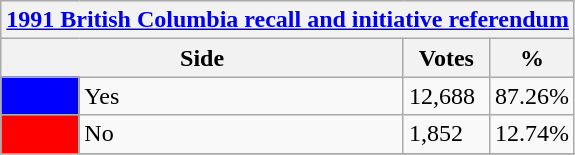<table class="wikitable" style="clear:both">
<tr style="background-color:#E9E9E9">
<th colspan=4><a href='#'>1991 British Columbia recall and initiative referendum</a></th>
</tr>
<tr style="background-color:#E9E9E9">
<th colspan=2 style="width: 130px">Side</th>
<th style="width: 50px">Votes</th>
<th style="width: 40px">%</th>
</tr>
<tr>
<td bgcolor="blue"></td>
<td>Yes</td>
<td>12,688</td>
<td>87.26%</td>
</tr>
<tr>
<td bgcolor="red"></td>
<td>No</td>
<td>1,852</td>
<td>12.74%</td>
</tr>
<tr>
</tr>
</table>
